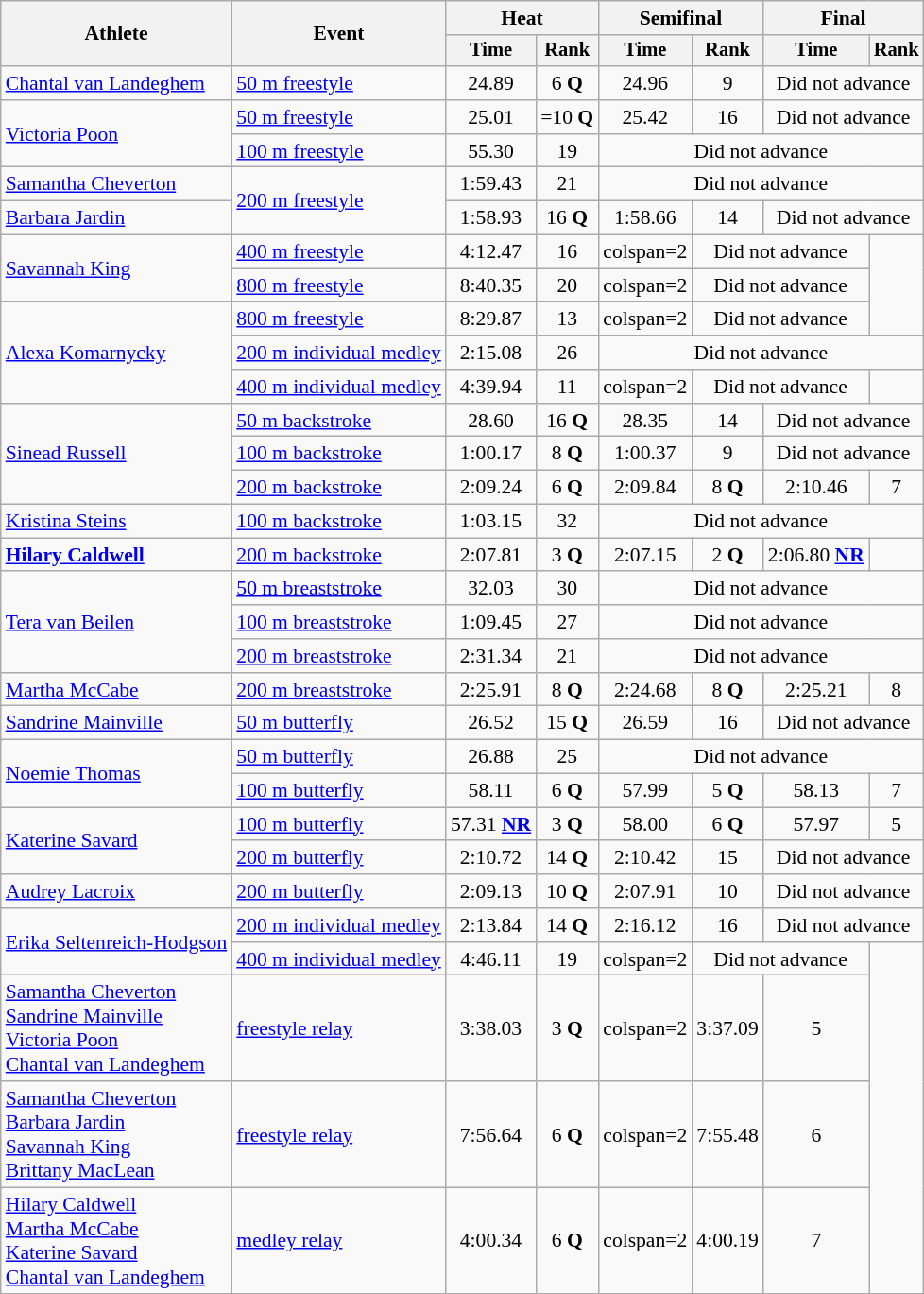<table class=wikitable style="font-size:90%">
<tr>
<th rowspan=2>Athlete</th>
<th rowspan=2>Event</th>
<th colspan="2">Heat</th>
<th colspan="2">Semifinal</th>
<th colspan="2">Final</th>
</tr>
<tr style="font-size:95%">
<th>Time</th>
<th>Rank</th>
<th>Time</th>
<th>Rank</th>
<th>Time</th>
<th>Rank</th>
</tr>
<tr align=center>
<td align=left><a href='#'>Chantal van Landeghem</a></td>
<td align=left><a href='#'>50 m freestyle</a></td>
<td>24.89</td>
<td>6 <strong>Q</strong></td>
<td>24.96</td>
<td>9</td>
<td colspan=2>Did not advance</td>
</tr>
<tr align=center>
<td align=left rowspan=2><a href='#'>Victoria Poon</a></td>
<td align=left><a href='#'>50 m freestyle</a></td>
<td>25.01</td>
<td>=10 <strong>Q</strong></td>
<td>25.42</td>
<td>16</td>
<td colspan=2>Did not advance</td>
</tr>
<tr align=center>
<td align=left><a href='#'>100 m freestyle</a></td>
<td>55.30</td>
<td>19</td>
<td colspan=4>Did not advance</td>
</tr>
<tr align=center>
<td align=left><a href='#'>Samantha Cheverton</a></td>
<td align=left rowspan=2><a href='#'>200 m freestyle</a></td>
<td>1:59.43</td>
<td>21</td>
<td colspan=4>Did not advance</td>
</tr>
<tr align=center>
<td align=left><a href='#'>Barbara Jardin</a></td>
<td>1:58.93</td>
<td>16 <strong>Q</strong></td>
<td>1:58.66</td>
<td>14</td>
<td colspan=2>Did not advance</td>
</tr>
<tr align=center>
<td align=left rowspan=2><a href='#'>Savannah King</a></td>
<td align=left><a href='#'>400 m freestyle</a></td>
<td>4:12.47</td>
<td>16</td>
<td>colspan=2 </td>
<td colspan=2>Did not advance</td>
</tr>
<tr align=center>
<td align=left><a href='#'>800 m freestyle</a></td>
<td>8:40.35</td>
<td>20</td>
<td>colspan=2 </td>
<td colspan=2>Did not advance</td>
</tr>
<tr align=center>
<td align=left rowspan=3><a href='#'>Alexa Komarnycky</a></td>
<td align=left><a href='#'>800 m freestyle</a></td>
<td>8:29.87</td>
<td>13</td>
<td>colspan=2 </td>
<td colspan=2>Did not advance</td>
</tr>
<tr align=center>
<td align=left><a href='#'>200 m individual medley</a></td>
<td>2:15.08</td>
<td>26</td>
<td colspan=4>Did not advance</td>
</tr>
<tr align=center>
<td align=left><a href='#'>400 m individual medley</a></td>
<td>4:39.94</td>
<td>11</td>
<td>colspan=2 </td>
<td colspan=2>Did not advance</td>
</tr>
<tr align=center>
<td align=left rowspan=3><a href='#'>Sinead Russell</a></td>
<td align=left><a href='#'>50 m backstroke</a></td>
<td>28.60</td>
<td>16 <strong>Q</strong></td>
<td>28.35</td>
<td>14</td>
<td colspan=2>Did not advance</td>
</tr>
<tr align=center>
<td align=left><a href='#'>100 m backstroke</a></td>
<td>1:00.17</td>
<td>8 <strong>Q</strong></td>
<td>1:00.37</td>
<td>9</td>
<td colspan=2>Did not advance</td>
</tr>
<tr align=center>
<td align=left><a href='#'>200 m backstroke</a></td>
<td>2:09.24</td>
<td>6 <strong>Q</strong></td>
<td>2:09.84</td>
<td>8 <strong>Q</strong></td>
<td>2:10.46</td>
<td>7</td>
</tr>
<tr align=center>
<td align=left><a href='#'>Kristina Steins</a></td>
<td align=left><a href='#'>100 m backstroke</a></td>
<td>1:03.15</td>
<td>32</td>
<td colspan=4>Did not advance</td>
</tr>
<tr align=center>
<td align=left><strong><a href='#'>Hilary Caldwell</a></strong></td>
<td align=left><a href='#'>200 m backstroke</a></td>
<td>2:07.81</td>
<td>3 <strong>Q</strong></td>
<td>2:07.15</td>
<td>2 <strong>Q</strong></td>
<td>2:06.80 <strong><a href='#'>NR</a></strong></td>
<td></td>
</tr>
<tr align=center>
<td align=left rowspan=3><a href='#'>Tera van Beilen</a></td>
<td align=left><a href='#'>50 m breaststroke</a></td>
<td>32.03</td>
<td>30</td>
<td colspan=4>Did not advance</td>
</tr>
<tr align=center>
<td align=left><a href='#'>100 m breaststroke</a></td>
<td>1:09.45</td>
<td>27</td>
<td colspan=4>Did not advance</td>
</tr>
<tr align=center>
<td align=left><a href='#'>200 m breaststroke</a></td>
<td>2:31.34</td>
<td>21</td>
<td colspan=4>Did not advance</td>
</tr>
<tr align=center>
<td align=left><a href='#'>Martha McCabe</a></td>
<td align=left><a href='#'>200 m breaststroke</a></td>
<td>2:25.91</td>
<td>8 <strong>Q</strong></td>
<td>2:24.68</td>
<td>8 <strong>Q</strong></td>
<td>2:25.21</td>
<td>8</td>
</tr>
<tr align=center>
<td align=left><a href='#'>Sandrine Mainville</a></td>
<td align=left><a href='#'>50 m butterfly</a></td>
<td>26.52</td>
<td>15 <strong>Q</strong></td>
<td>26.59</td>
<td>16</td>
<td colspan=2>Did not advance</td>
</tr>
<tr align=center>
<td align=left rowspan=2><a href='#'>Noemie Thomas</a></td>
<td align=left><a href='#'>50 m butterfly</a></td>
<td>26.88</td>
<td>25</td>
<td colspan=4>Did not advance</td>
</tr>
<tr align=center>
<td align=left><a href='#'>100 m butterfly</a></td>
<td>58.11</td>
<td>6 <strong>Q</strong></td>
<td>57.99</td>
<td>5 <strong>Q</strong></td>
<td>58.13</td>
<td>7</td>
</tr>
<tr align=center>
<td align=left rowspan=2><a href='#'>Katerine Savard</a></td>
<td align=left><a href='#'>100 m butterfly</a></td>
<td>57.31 <strong><a href='#'>NR</a></strong></td>
<td>3 <strong>Q</strong></td>
<td>58.00</td>
<td>6 <strong>Q</strong></td>
<td>57.97</td>
<td>5</td>
</tr>
<tr align=center>
<td align=left><a href='#'>200 m butterfly</a></td>
<td>2:10.72</td>
<td>14 <strong>Q</strong></td>
<td>2:10.42</td>
<td>15</td>
<td colspan=2>Did not advance</td>
</tr>
<tr align=center>
<td align=left><a href='#'>Audrey Lacroix</a></td>
<td align=left><a href='#'>200 m butterfly</a></td>
<td>2:09.13</td>
<td>10 <strong>Q</strong></td>
<td>2:07.91</td>
<td>10</td>
<td colspan=2>Did not advance</td>
</tr>
<tr align=center>
<td align=left rowspan=2><a href='#'>Erika Seltenreich-Hodgson</a></td>
<td align=left><a href='#'>200 m individual medley</a></td>
<td>2:13.84</td>
<td>14 <strong>Q</strong></td>
<td>2:16.12</td>
<td>16</td>
<td colspan=2>Did not advance</td>
</tr>
<tr align=center>
<td align=left><a href='#'>400 m individual medley</a></td>
<td>4:46.11</td>
<td>19</td>
<td>colspan=2 </td>
<td colspan=2>Did not advance</td>
</tr>
<tr align=center>
<td align=left><a href='#'>Samantha Cheverton</a><br><a href='#'>Sandrine Mainville</a><br><a href='#'>Victoria Poon</a><br><a href='#'>Chantal van Landeghem</a></td>
<td align=left><a href='#'> freestyle relay</a></td>
<td>3:38.03</td>
<td>3 <strong>Q</strong></td>
<td>colspan=2 </td>
<td>3:37.09</td>
<td>5</td>
</tr>
<tr align=center>
<td align=left><a href='#'>Samantha Cheverton</a><br><a href='#'>Barbara Jardin</a><br><a href='#'>Savannah King</a><br><a href='#'>Brittany MacLean</a></td>
<td align=left><a href='#'> freestyle relay</a></td>
<td>7:56.64</td>
<td>6 <strong>Q</strong></td>
<td>colspan=2 </td>
<td>7:55.48</td>
<td>6</td>
</tr>
<tr align=center>
<td align=left><a href='#'>Hilary Caldwell</a><br><a href='#'>Martha McCabe</a><br><a href='#'>Katerine Savard</a><br><a href='#'>Chantal van Landeghem</a></td>
<td align=left><a href='#'> medley relay</a></td>
<td>4:00.34</td>
<td>6 <strong>Q</strong></td>
<td>colspan=2 </td>
<td>4:00.19</td>
<td>7</td>
</tr>
</table>
